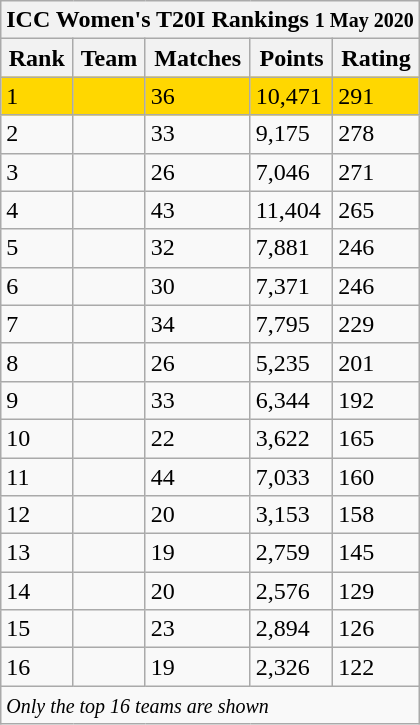<table class="wikitable" stp;">
<tr>
<th colspan="5">ICC Women's T20I Rankings <small>1 May 2020</small></th>
</tr>
<tr>
<th>Rank</th>
<th>Team</th>
<th>Matches</th>
<th>Points</th>
<th>Rating</th>
</tr>
<tr style="background:gold">
<td>1</td>
<td style="text-align:left;"></td>
<td>36</td>
<td>10,471</td>
<td>291</td>
</tr>
<tr>
<td>2</td>
<td style="text-align:left;"></td>
<td>33</td>
<td>9,175</td>
<td>278</td>
</tr>
<tr>
<td>3</td>
<td style="text-align:left;"></td>
<td>26</td>
<td>7,046</td>
<td>271</td>
</tr>
<tr>
<td>4</td>
<td style="text-align:left;"></td>
<td>43</td>
<td>11,404</td>
<td>265</td>
</tr>
<tr>
<td>5</td>
<td style="text-align:left;"></td>
<td>32</td>
<td>7,881</td>
<td>246</td>
</tr>
<tr>
<td>6</td>
<td style="text-align:left;"></td>
<td>30</td>
<td>7,371</td>
<td>246</td>
</tr>
<tr>
<td>7</td>
<td style="text-align:left;"></td>
<td>34</td>
<td>7,795</td>
<td>229</td>
</tr>
<tr>
<td>8</td>
<td style="text-align:left;"></td>
<td>26</td>
<td>5,235</td>
<td>201</td>
</tr>
<tr>
<td>9</td>
<td style="text-align:left;"></td>
<td>33</td>
<td>6,344</td>
<td>192</td>
</tr>
<tr>
<td>10</td>
<td style="text-align:left;"></td>
<td>22</td>
<td>3,622</td>
<td>165</td>
</tr>
<tr>
<td>11</td>
<td style="text-align:left;"></td>
<td>44</td>
<td>7,033</td>
<td>160</td>
</tr>
<tr>
<td>12</td>
<td style="text-align:left;"></td>
<td>20</td>
<td>3,153</td>
<td>158</td>
</tr>
<tr>
<td>13</td>
<td style="text-align:left;"></td>
<td>19</td>
<td>2,759</td>
<td>145</td>
</tr>
<tr>
<td>14</td>
<td style="text-align:left;"></td>
<td>20</td>
<td>2,576</td>
<td>129</td>
</tr>
<tr>
<td>15</td>
<td style="text-align:left;"></td>
<td>23</td>
<td>2,894</td>
<td>126</td>
</tr>
<tr>
<td>16</td>
<td style="text-align:left;"></td>
<td>19</td>
<td>2,326</td>
<td>122</td>
</tr>
<tr>
<td colspan="5"><small><em>Only the top 16 teams are shown</em></small></td>
</tr>
</table>
